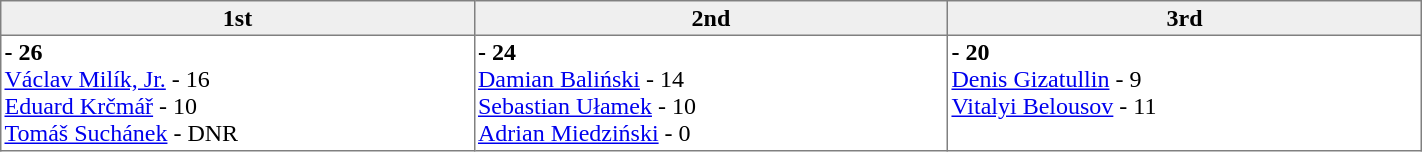<table border="1" cellpadding="2" cellspacing="0"  style="width:75%; border-collapse:collapse;">
<tr style="text-align:left; background:#efefef;">
<th width=15% align=center >1st</th>
<th width=15% align=center >2nd</th>
<th width=15% align=center >3rd</th>
</tr>
<tr align=left>
<td valign=top align=left ><strong> - 26</strong><br><a href='#'>Václav Milík, Jr.</a> - 16<br><a href='#'>Eduard Krčmář</a> - 10<br><a href='#'>Tomáš Suchánek</a> - DNR</td>
<td valign=top align=left ><strong> - 24</strong><br><a href='#'>Damian Baliński</a> - 14<br><a href='#'>Sebastian Ułamek</a> - 10<br><a href='#'>Adrian Miedziński</a> - 0</td>
<td valign=top align=left ><strong> - 20</strong><br><a href='#'>Denis Gizatullin</a> - 9<br><a href='#'>Vitalyi Belousov</a> - 11</td>
</tr>
</table>
